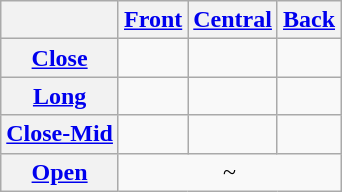<table class="wikitable" style="text-align:center">
<tr>
<th></th>
<th><a href='#'>Front</a></th>
<th><a href='#'>Central</a></th>
<th><a href='#'>Back</a></th>
</tr>
<tr>
<th><a href='#'>Close</a></th>
<td> </td>
<td></td>
<td> </td>
</tr>
<tr>
<th><a href='#'>Long</a></th>
<td> </td>
<td></td>
<td> </td>
</tr>
<tr>
<th><a href='#'>Close-Mid</a></th>
<td> </td>
<td> </td>
<td> </td>
</tr>
<tr>
<th><a href='#'>Open</a></th>
<td colspan="3"> ~  </td>
</tr>
</table>
